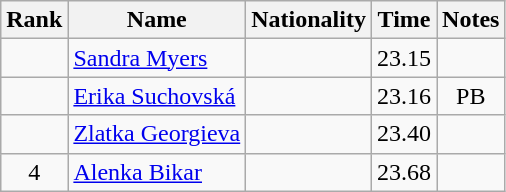<table class="wikitable sortable" style="text-align:center">
<tr>
<th>Rank</th>
<th>Name</th>
<th>Nationality</th>
<th>Time</th>
<th>Notes</th>
</tr>
<tr>
<td></td>
<td align="left"><a href='#'>Sandra Myers</a></td>
<td align=left></td>
<td>23.15</td>
<td></td>
</tr>
<tr>
<td></td>
<td align="left"><a href='#'>Erika Suchovská</a></td>
<td align=left></td>
<td>23.16</td>
<td>PB</td>
</tr>
<tr>
<td></td>
<td align="left"><a href='#'>Zlatka Georgieva</a></td>
<td align=left></td>
<td>23.40</td>
<td></td>
</tr>
<tr>
<td>4</td>
<td align="left"><a href='#'>Alenka Bikar</a></td>
<td align=left></td>
<td>23.68</td>
<td></td>
</tr>
</table>
